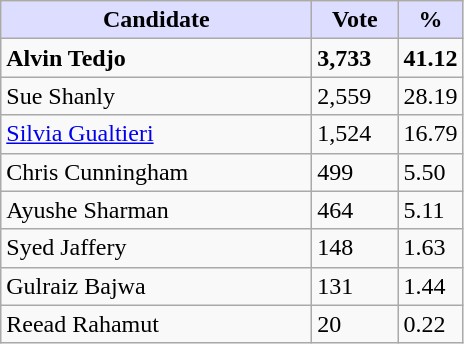<table class="wikitable">
<tr>
<th style="background:#ddf; width:200px;">Candidate</th>
<th style="background:#ddf; width:50px;">Vote</th>
<th style="background:#ddf; width:30px;">%</th>
</tr>
<tr>
<td><strong>Alvin Tedjo</strong></td>
<td><strong>3,733</strong></td>
<td><strong>41.12</strong></td>
</tr>
<tr>
<td>Sue Shanly</td>
<td>2,559</td>
<td>28.19</td>
</tr>
<tr>
<td><a href='#'>Silvia Gualtieri</a></td>
<td>1,524</td>
<td>16.79</td>
</tr>
<tr>
<td>Chris Cunningham</td>
<td>499</td>
<td>5.50</td>
</tr>
<tr>
<td>Ayushe Sharman</td>
<td>464</td>
<td>5.11</td>
</tr>
<tr>
<td>Syed Jaffery</td>
<td>148</td>
<td>1.63</td>
</tr>
<tr>
<td>Gulraiz Bajwa</td>
<td>131</td>
<td>1.44</td>
</tr>
<tr>
<td>Reead Rahamut</td>
<td>20</td>
<td>0.22</td>
</tr>
</table>
